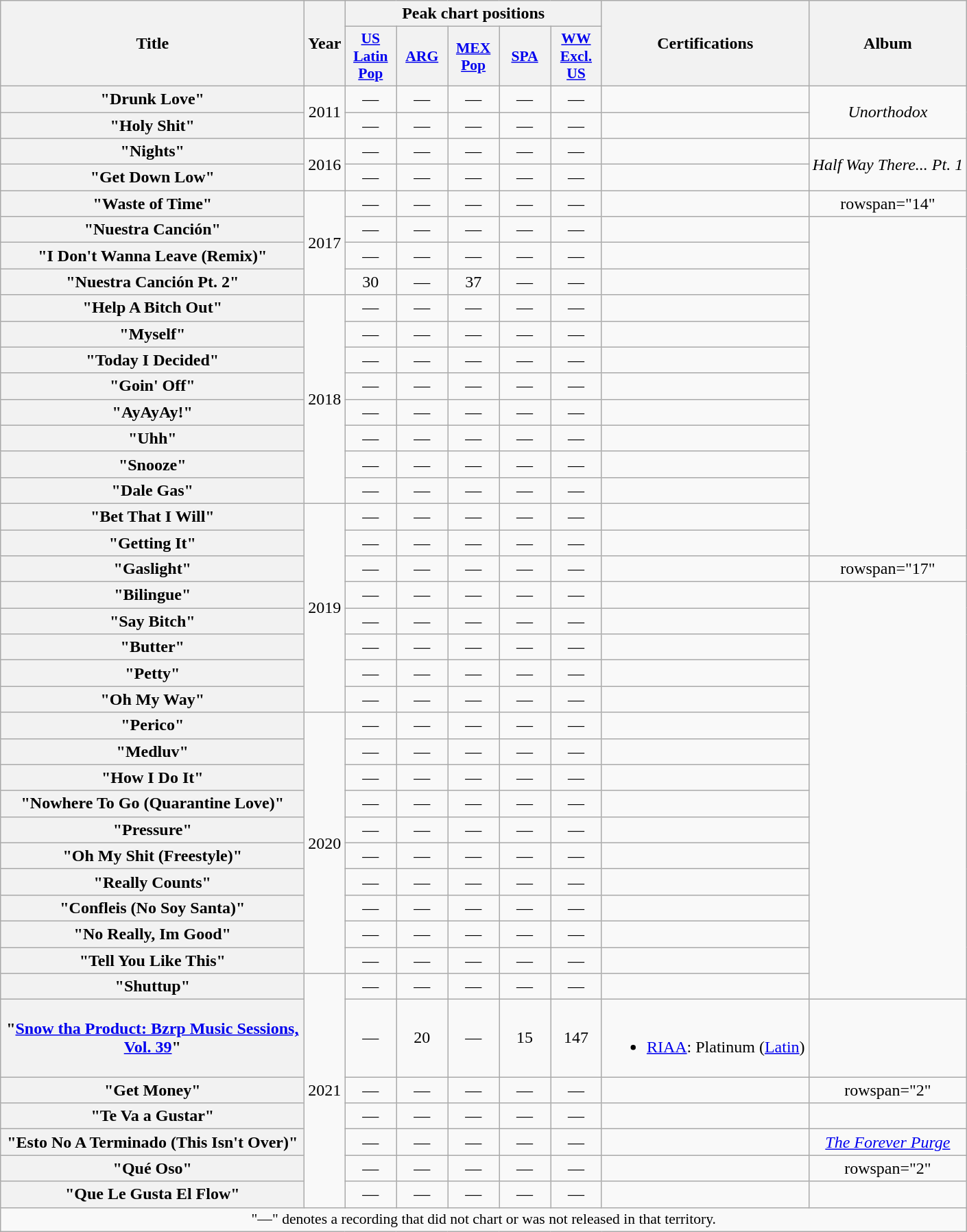<table class="wikitable plainrowheaders" style="text-align:center;">
<tr>
<th scope="col" rowspan="2" style="width:18em;">Title</th>
<th scope="col" rowspan="2">Year</th>
<th scope="col" colspan="5">Peak chart positions</th>
<th scope="col" rowspan="2">Certifications</th>
<th scope="col" rowspan="2">Album</th>
</tr>
<tr>
<th scope="col" style="width:3em;font-size:90%;"><a href='#'>US<br>Latin<br>Pop</a><br></th>
<th scope="col" style="width:3em;font-size:90%;"><a href='#'>ARG</a><br></th>
<th scope="col" style="width:3em;font-size:90%;"><a href='#'>MEX<br>Pop</a><br></th>
<th scope="col" style="width:3em;font-size:90%;"><a href='#'>SPA</a><br></th>
<th scope="col" style="width:3em;font-size:90%;"><a href='#'>WW<br>Excl.<br>US</a><br></th>
</tr>
<tr>
<th scope="row">"Drunk Love"</th>
<td rowspan="2">2011</td>
<td>—</td>
<td>—</td>
<td>—</td>
<td>—</td>
<td>—</td>
<td></td>
<td rowspan="2"><em>Unorthodox</em></td>
</tr>
<tr>
<th scope="row">"Holy Shit"</th>
<td>—</td>
<td>—</td>
<td>—</td>
<td>—</td>
<td>—</td>
<td></td>
</tr>
<tr>
<th scope="row">"Nights"<br></th>
<td rowspan="2">2016</td>
<td>—</td>
<td>—</td>
<td>—</td>
<td>—</td>
<td>—</td>
<td></td>
<td rowspan="2"><em>Half Way There... Pt. 1</em></td>
</tr>
<tr>
<th scope="row">"Get Down Low"</th>
<td>—</td>
<td>—</td>
<td>—</td>
<td>—</td>
<td>—</td>
<td></td>
</tr>
<tr>
<th scope="row">"Waste of Time"</th>
<td rowspan="4">2017</td>
<td>—</td>
<td>—</td>
<td>—</td>
<td>—</td>
<td>—</td>
<td></td>
<td>rowspan="14" </td>
</tr>
<tr>
<th scope="row">"Nuestra Canción"<br></th>
<td>—</td>
<td>—</td>
<td>—</td>
<td>—</td>
<td>—</td>
<td></td>
</tr>
<tr>
<th scope="row">"I Don't Wanna Leave (Remix)"<br></th>
<td>—</td>
<td>—</td>
<td>—</td>
<td>—</td>
<td>—</td>
<td></td>
</tr>
<tr>
<th scope="row">"Nuestra Canción Pt. 2"<br></th>
<td>30</td>
<td>—</td>
<td>37</td>
<td>—</td>
<td>—</td>
<td></td>
</tr>
<tr>
<th scope="row">"Help A Bitch Out"<br></th>
<td rowspan="8">2018</td>
<td>—</td>
<td>—</td>
<td>—</td>
<td>—</td>
<td>—</td>
<td></td>
</tr>
<tr>
<th scope="row">"Myself"<br></th>
<td>—</td>
<td>—</td>
<td>—</td>
<td>—</td>
<td>—</td>
<td></td>
</tr>
<tr>
<th scope="row">"Today I Decided"</th>
<td>—</td>
<td>—</td>
<td>—</td>
<td>—</td>
<td>—</td>
<td></td>
</tr>
<tr>
<th scope="row">"Goin' Off"</th>
<td>—</td>
<td>—</td>
<td>—</td>
<td>—</td>
<td>—</td>
<td></td>
</tr>
<tr>
<th scope="row">"AyAyAy!"</th>
<td>—</td>
<td>—</td>
<td>—</td>
<td>—</td>
<td>—</td>
<td></td>
</tr>
<tr>
<th scope="row">"Uhh"</th>
<td>—</td>
<td>—</td>
<td>—</td>
<td>—</td>
<td>—</td>
<td></td>
</tr>
<tr>
<th scope="row">"Snooze"</th>
<td>—</td>
<td>—</td>
<td>—</td>
<td>—</td>
<td>—</td>
<td></td>
</tr>
<tr>
<th scope="row">"Dale Gas"<br></th>
<td>—</td>
<td>—</td>
<td>—</td>
<td>—</td>
<td>—</td>
<td></td>
</tr>
<tr>
<th scope="row">"Bet That I Will"</th>
<td rowspan="8">2019</td>
<td>—</td>
<td>—</td>
<td>—</td>
<td>—</td>
<td>—</td>
<td></td>
</tr>
<tr>
<th scope="row">"Getting It"</th>
<td>—</td>
<td>—</td>
<td>—</td>
<td>—</td>
<td>—</td>
<td></td>
</tr>
<tr>
<th scope="row">"Gaslight"</th>
<td>—</td>
<td>—</td>
<td>—</td>
<td>—</td>
<td>—</td>
<td></td>
<td>rowspan="17" </td>
</tr>
<tr>
<th scope="row">"Bilingue"</th>
<td>—</td>
<td>—</td>
<td>—</td>
<td>—</td>
<td>—</td>
<td></td>
</tr>
<tr>
<th scope="row">"Say Bitch"</th>
<td>—</td>
<td>—</td>
<td>—</td>
<td>—</td>
<td>—</td>
<td></td>
</tr>
<tr>
<th scope="row">"Butter"</th>
<td>—</td>
<td>—</td>
<td>—</td>
<td>—</td>
<td>—</td>
<td></td>
</tr>
<tr>
<th scope="row">"Petty"</th>
<td>—</td>
<td>—</td>
<td>—</td>
<td>—</td>
<td>—</td>
<td></td>
</tr>
<tr>
<th scope="row">"Oh My Way"<br></th>
<td>—</td>
<td>—</td>
<td>—</td>
<td>—</td>
<td>—</td>
<td></td>
</tr>
<tr>
<th scope="row">"Perico"</th>
<td rowspan="10">2020</td>
<td>—</td>
<td>—</td>
<td>—</td>
<td>—</td>
<td>—</td>
<td></td>
</tr>
<tr>
<th scope="row">"Medluv"</th>
<td>—</td>
<td>—</td>
<td>—</td>
<td>—</td>
<td>—</td>
<td></td>
</tr>
<tr>
<th scope="row">"How I Do It"</th>
<td>—</td>
<td>—</td>
<td>—</td>
<td>—</td>
<td>—</td>
<td></td>
</tr>
<tr>
<th scope="row">"Nowhere To Go (Quarantine Love)"</th>
<td>—</td>
<td>—</td>
<td>—</td>
<td>—</td>
<td>—</td>
<td></td>
</tr>
<tr>
<th scope="row">"Pressure"</th>
<td>—</td>
<td>—</td>
<td>—</td>
<td>—</td>
<td>—</td>
<td></td>
</tr>
<tr>
<th scope="row">"Oh My Shit (Freestyle)"</th>
<td>—</td>
<td>—</td>
<td>—</td>
<td>—</td>
<td>—</td>
<td></td>
</tr>
<tr>
<th scope="row">"Really Counts"</th>
<td>—</td>
<td>—</td>
<td>—</td>
<td>—</td>
<td>—</td>
<td></td>
</tr>
<tr>
<th scope="row">"Confleis (No Soy Santa)"</th>
<td>—</td>
<td>—</td>
<td>—</td>
<td>—</td>
<td>—</td>
<td></td>
</tr>
<tr>
<th scope="row">"No Really, Im Good"</th>
<td>—</td>
<td>—</td>
<td>—</td>
<td>—</td>
<td>—</td>
<td></td>
</tr>
<tr>
<th scope="row">"Tell You Like This"</th>
<td>—</td>
<td>—</td>
<td>—</td>
<td>—</td>
<td>—</td>
<td></td>
</tr>
<tr>
<th scope="row">"Shuttup"</th>
<td rowspan="7">2021</td>
<td>—</td>
<td>—</td>
<td>—</td>
<td>—</td>
<td>—</td>
<td></td>
</tr>
<tr>
<th scope="row">"<a href='#'>Snow tha Product: Bzrp Music Sessions, Vol. 39</a>"<br></th>
<td>—</td>
<td>20</td>
<td>—</td>
<td>15</td>
<td>147</td>
<td><br><ul><li><a href='#'>RIAA</a>: Platinum (<a href='#'>Latin</a>)</li></ul></td>
<td></td>
</tr>
<tr>
<th scope="row">"Get Money"<br></th>
<td>—</td>
<td>—</td>
<td>—</td>
<td>—</td>
<td>—</td>
<td></td>
<td>rowspan="2" </td>
</tr>
<tr>
<th scope="row">"Te Va a Gustar"<br></th>
<td>—</td>
<td>—</td>
<td>—</td>
<td>—</td>
<td>—</td>
<td></td>
</tr>
<tr>
<th scope="row">"Esto No A Terminado (This Isn't Over)"<br></th>
<td>—</td>
<td>—</td>
<td>—</td>
<td>—</td>
<td>—</td>
<td></td>
<td><em><a href='#'>The Forever Purge</a></em></td>
</tr>
<tr>
<th scope="row">"Qué Oso"</th>
<td>—</td>
<td>—</td>
<td>—</td>
<td>—</td>
<td>—</td>
<td></td>
<td>rowspan="2" </td>
</tr>
<tr>
<th scope="row">"Que Le Gusta El Flow"<br></th>
<td>—</td>
<td>—</td>
<td>—</td>
<td>—</td>
<td>—</td>
<td></td>
</tr>
<tr>
<td colspan="9" style="font-size:90%">"—" denotes a recording that did not chart or was not released in that territory.</td>
</tr>
</table>
